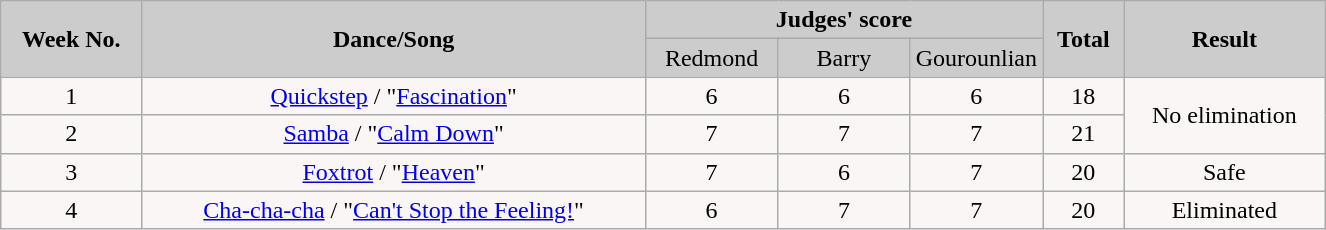<table class="wikitable collapsible">
<tr>
<th rowspan="2" style="background:#ccc; text-align:Center;"><strong>Week No.</strong></th>
<th rowspan="2" style="background:#ccc; text-align:Center;"><strong>Dance/Song</strong></th>
<th colspan="3" style="background:#ccc; text-align:Center;"><strong>Judges' score</strong></th>
<th rowspan="2" style="background:#ccc; text-align:Center;"><strong>Total</strong></th>
<th rowspan="2" style="background:#ccc; text-align:Center;"><strong>Result</strong></th>
</tr>
<tr style="text-align:center; background:#ccc;">
<td style="width:10%; ">Redmond</td>
<td style="width:10%; ">Barry</td>
<td style="width:10%; ">Gourounlian</td>
</tr>
<tr style="text-align:center; background:#faf6f6;">
<td>1</td>
<td><a href='#'>Quickstep</a> / "<a href='#'>Fascination</a>"</td>
<td>6</td>
<td>6</td>
<td>6</td>
<td>18</td>
<td rowspan="2">No elimination</td>
</tr>
<tr style="text-align:center; background:#faf6f6;">
<td>2</td>
<td><a href='#'>Samba</a> / "<a href='#'>Calm Down</a>"</td>
<td>7</td>
<td>7</td>
<td>7</td>
<td>21</td>
</tr>
<tr style="text-align:center; background:#faf6f6;">
<td>3</td>
<td><a href='#'>Foxtrot</a> / "<a href='#'>Heaven</a>"</td>
<td>7</td>
<td>6</td>
<td>7</td>
<td>20</td>
<td>Safe</td>
</tr>
<tr style="text-align:center; background:#faf6f6;">
<td>4</td>
<td><a href='#'>Cha-cha-cha</a> / "<a href='#'>Can't Stop the Feeling!</a>"</td>
<td>6</td>
<td>7</td>
<td>7</td>
<td>20</td>
<td>Eliminated</td>
</tr>
</table>
